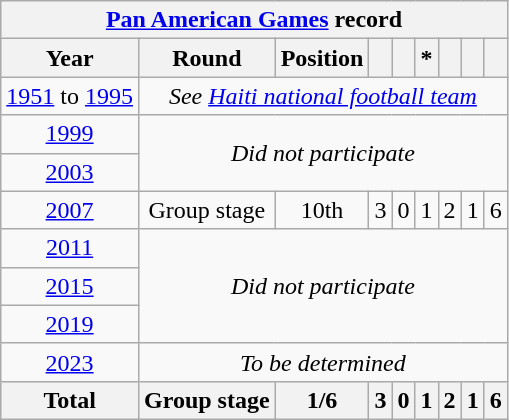<table class="wikitable" style="text-align: center;">
<tr>
<th colspan=9><a href='#'>Pan American Games</a> record</th>
</tr>
<tr>
<th>Year</th>
<th>Round</th>
<th>Position</th>
<th></th>
<th></th>
<th>*</th>
<th></th>
<th></th>
<th></th>
</tr>
<tr>
<td><a href='#'>1951</a> to <a href='#'>1995</a></td>
<td colspan=9><em>See <a href='#'>Haiti national football team</a></em></td>
</tr>
<tr>
<td> <a href='#'>1999</a></td>
<td rowspan=2 colspan=9><em>Did not participate</em></td>
</tr>
<tr>
<td> <a href='#'>2003</a></td>
</tr>
<tr>
<td> <a href='#'>2007</a></td>
<td>Group stage</td>
<td>10th</td>
<td>3</td>
<td>0</td>
<td>1</td>
<td>2</td>
<td>1</td>
<td>6</td>
</tr>
<tr>
<td> <a href='#'>2011</a></td>
<td rowspan=3 colspan=9><em>Did not participate</em></td>
</tr>
<tr>
<td> <a href='#'>2015</a></td>
</tr>
<tr>
<td> <a href='#'>2019</a></td>
</tr>
<tr>
<td> <a href='#'>2023</a></td>
<td colspan="8"><em>To be determined</em></td>
</tr>
<tr>
<th><strong>Total</strong></th>
<th><strong>Group stage</strong></th>
<th>1/6</th>
<th>3</th>
<th>0</th>
<th>1</th>
<th>2</th>
<th>1</th>
<th>6</th>
</tr>
</table>
